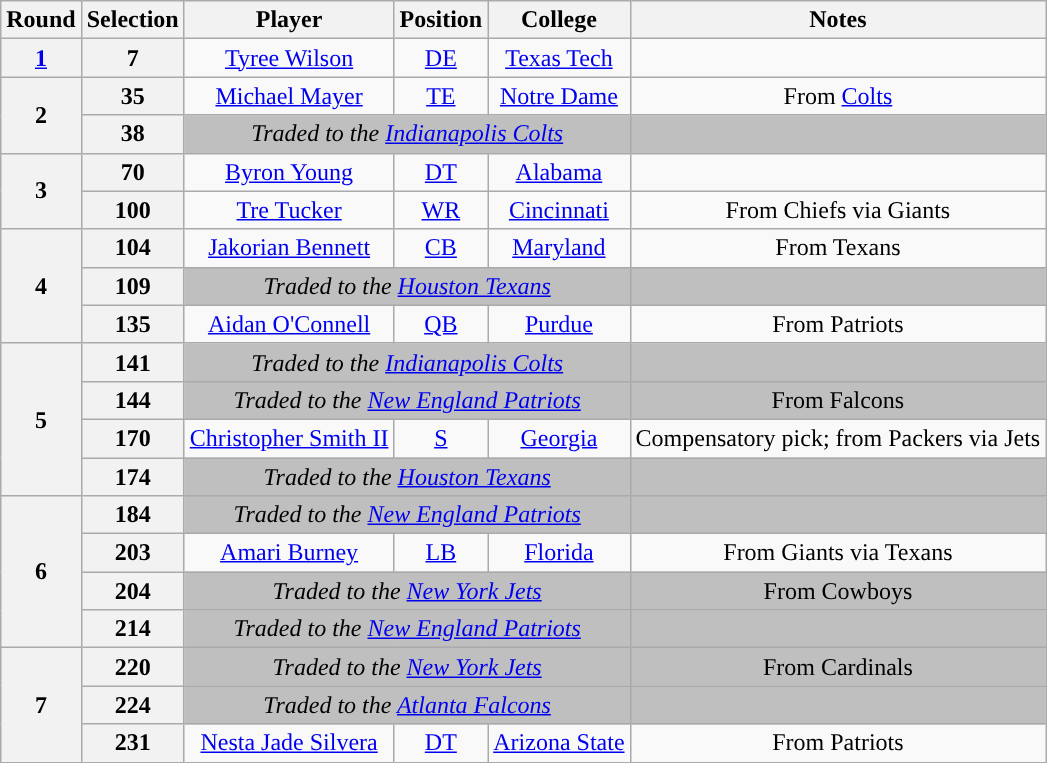<table class="wikitable" style="text-align:center">
<tr>
<th>Round</th>
<th>Selection</th>
<th>Player</th>
<th>Position</th>
<th>College</th>
<th>Notes</th>
</tr>
<tr>
<th><a href='#'>1</a></th>
<th>7</th>
<td><a href='#'>Tyree Wilson</a></td>
<td><a href='#'>DE</a></td>
<td><a href='#'>Texas Tech</a></td>
<td></td>
</tr>
<tr>
<th rowspan="2">2</th>
<th>35</th>
<td><a href='#'>Michael Mayer</a></td>
<td><a href='#'>TE</a></td>
<td><a href='#'>Notre Dame</a></td>
<td>From <a href='#'>Colts</a></td>
</tr>
<tr>
<th>38</th>
<td colspan="3" style="background:#BFBFBF"><em>Traded to the <a href='#'>Indianapolis Colts</a></em></td>
<td style="background:#BFBFBF"></td>
</tr>
<tr>
<th rowspan="2">3</th>
<th>70</th>
<td><a href='#'>Byron Young</a></td>
<td><a href='#'>DT</a></td>
<td><a href='#'>Alabama</a></td>
<td></td>
</tr>
<tr>
<th>100</th>
<td><a href='#'>Tre Tucker</a></td>
<td><a href='#'>WR</a></td>
<td><a href='#'>Cincinnati</a></td>
<td>From Chiefs via Giants</td>
</tr>
<tr>
<th rowspan="3">4</th>
<th>104</th>
<td><a href='#'>Jakorian Bennett</a></td>
<td><a href='#'>CB</a></td>
<td><a href='#'>Maryland</a></td>
<td>From Texans</td>
</tr>
<tr>
<th>109</th>
<td colspan="3" style="background:#BFBFBF"><em>Traded to the <a href='#'>Houston Texans</a></em></td>
<td style="background:#BFBFBF"></td>
</tr>
<tr>
<th>135</th>
<td><a href='#'>Aidan O'Connell</a></td>
<td><a href='#'>QB</a></td>
<td><a href='#'>Purdue</a></td>
<td>From Patriots</td>
</tr>
<tr>
<th rowspan="4">5</th>
<th>141</th>
<td colspan="3" style="background:#BFBFBF"><em>Traded to the <a href='#'>Indianapolis Colts</a></em></td>
<td style="background:#BFBFBF"></td>
</tr>
<tr>
<th>144</th>
<td colspan="3" style="background:#BFBFBF"><em>Traded to the <a href='#'>New England Patriots</a></em></td>
<td style="background:#BFBFBF">From Falcons</td>
</tr>
<tr>
<th>170</th>
<td><a href='#'>Christopher Smith II</a></td>
<td><a href='#'>S</a></td>
<td><a href='#'>Georgia</a></td>
<td>Compensatory pick; from Packers via Jets</td>
</tr>
<tr>
<th>174</th>
<td colspan="3" style="background:#BFBFBF"><em>Traded to the <a href='#'>Houston Texans</a></em></td>
<td style="background:#BFBFBF"></td>
</tr>
<tr>
<th rowspan="4">6</th>
<th>184</th>
<td colspan="3" style="background:#BFBFBF"><em>Traded to the <a href='#'>New England Patriots</a></em></td>
<td style="background:#BFBFBF"></td>
</tr>
<tr>
<th>203</th>
<td><a href='#'>Amari Burney</a></td>
<td><a href='#'>LB</a></td>
<td><a href='#'>Florida</a></td>
<td>From Giants via Texans</td>
</tr>
<tr>
<th>204</th>
<td colspan="3" style="background:#BFBFBF"><em>Traded to the <a href='#'>New York Jets</a></em></td>
<td style="background:#BFBFBF">From Cowboys</td>
</tr>
<tr>
<th>214</th>
<td colspan="3" style="background:#BFBFBF"><em>Traded to the <a href='#'>New England Patriots</a></em></td>
<td style="background:#BFBFBF"></td>
</tr>
<tr>
<th rowspan="3">7</th>
<th>220</th>
<td colspan="3" style="background:#BFBFBF"><em>Traded to the <a href='#'>New York Jets</a></em></td>
<td style="background:#BFBFBF">From Cardinals</td>
</tr>
<tr>
<th>224</th>
<td colspan="3" style="background:#BFBFBF"><em>Traded to the <a href='#'>Atlanta Falcons</a></em></td>
<td style="background:#BFBFBF"></td>
</tr>
<tr>
<th>231</th>
<td><a href='#'>Nesta Jade Silvera</a></td>
<td><a href='#'>DT</a></td>
<td><a href='#'>Arizona State</a></td>
<td>From Patriots</td>
</tr>
</table>
